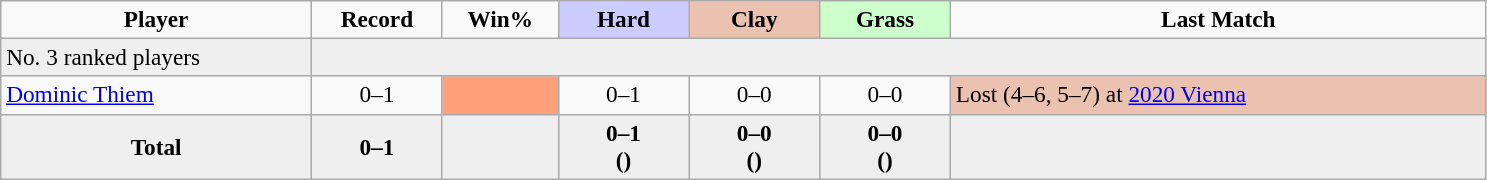<table class="sortable wikitable" style=font-size:97%;text-align:center>
<tr>
<td width=200><strong>Player</strong></td>
<td width=80><strong>Record</strong></td>
<td width=70><strong>Win%</strong></td>
<td style="width:80px; background:#ccf;"><strong>Hard</strong></td>
<td style="width:80px; background:#ebc2af;"><strong>Clay</strong></td>
<td style="width:80px; background:#cfc;"><strong>Grass</strong></td>
<td width=350><strong>Last Match</strong></td>
</tr>
<tr style="background:#efefef;">
<td align=left>No. 3 ranked players</td>
<td colspan="7"></td>
</tr>
<tr>
<td align=left> <a href='#'>Dominic Thiem</a></td>
<td>0–1</td>
<td bgcolor=ffa07a></td>
<td>0–1</td>
<td>0–0</td>
<td>0–0</td>
<td align=left bgcolor=ebc2af>Lost (4–6, 5–7) at <a href='#'>2020 Vienna</a></td>
</tr>
<tr class=sortbottom style="font-weight:bold;background:#efefef;text-align:center">
<td>Total</td>
<td>0–1</td>
<td></td>
<td>0–1 <br> ()</td>
<td>0–0 <br> ()</td>
<td>0–0 <br> ()</td>
<td></td>
</tr>
</table>
